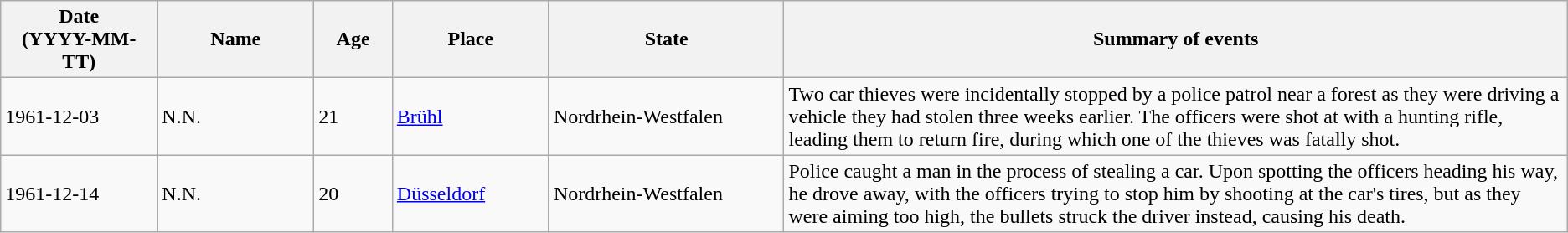<table class="wikitable sortable static-row-numbers static-row-header-text">
<tr>
<th style="width:10%;">Date<br>(YYYY-MM-TT)</th>
<th style="width:10%;">Name</th>
<th style="width:5%;">Age</th>
<th style="width:10%;">Place</th>
<th style="width:15%;">State</th>
<th style="width:50%;">Summary of events</th>
</tr>
<tr>
<td>1961-12-03</td>
<td>N.N.</td>
<td>21</td>
<td><a href='#'>Brühl</a></td>
<td>Nordrhein-Westfalen</td>
<td>Two car thieves were incidentally stopped by a police patrol near a forest as they were driving a vehicle they had stolen three weeks earlier. The officers were shot at with a hunting rifle, leading them to return fire, during which one of the thieves was fatally shot.</td>
</tr>
<tr>
<td>1961-12-14</td>
<td>N.N.</td>
<td>20</td>
<td><a href='#'>Düsseldorf</a></td>
<td>Nordrhein-Westfalen</td>
<td>Police caught a man in the process of stealing a car. Upon spotting the officers heading his way, he drove away, with the officers trying to stop him by shooting at the car's tires, but as they were aiming too high, the bullets struck the driver instead, causing his death.</td>
</tr>
</table>
